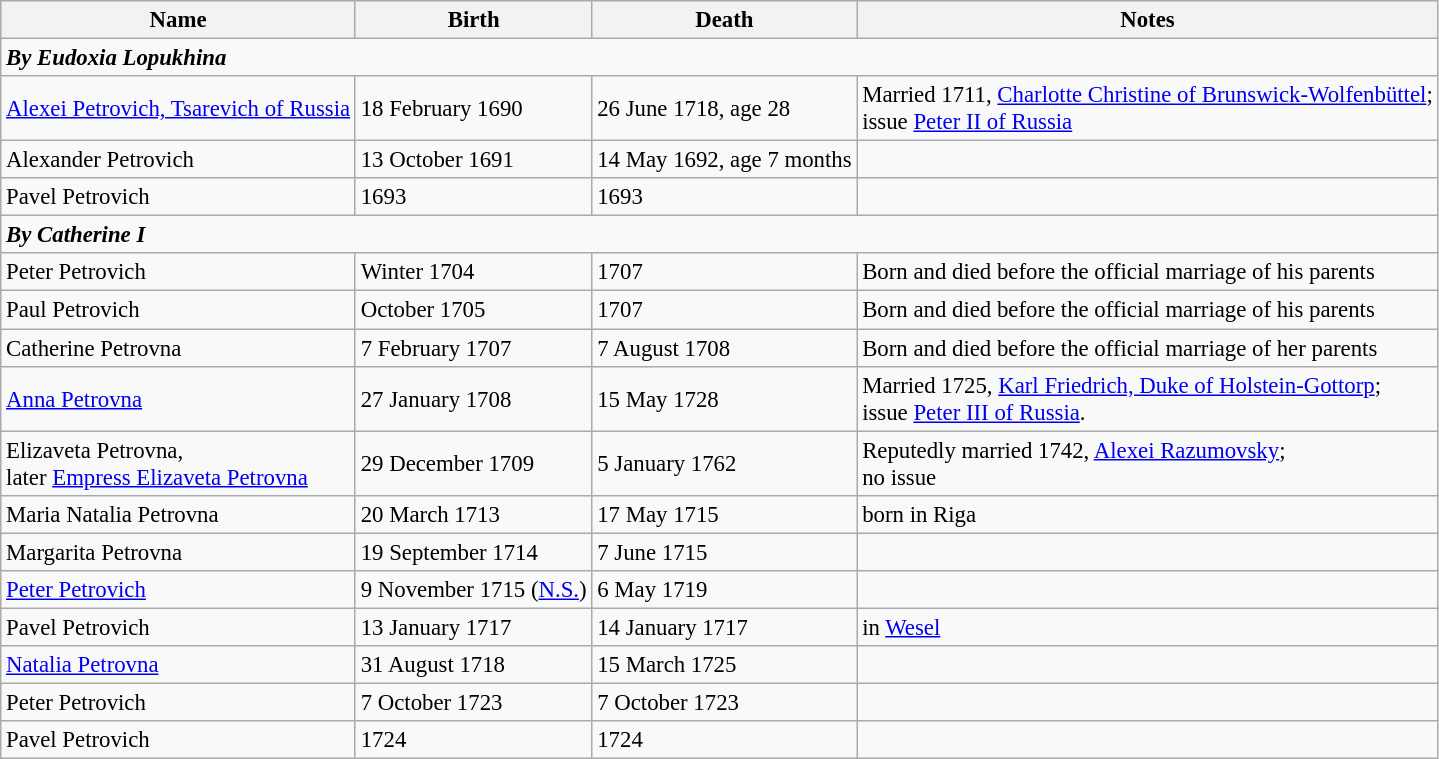<table class="wikitable" style="font-size:95%">
<tr>
<th>Name</th>
<th>Birth</th>
<th>Death</th>
<th>Notes</th>
</tr>
<tr>
<td colspan=4><strong><em>By Eudoxia Lopukhina</em></strong></td>
</tr>
<tr>
<td><a href='#'>Alexei Petrovich, Tsarevich of Russia</a></td>
<td>18 February 1690</td>
<td>26 June 1718, age 28</td>
<td>Married 1711, <a href='#'>Charlotte Christine of Brunswick-Wolfenbüttel</a>;<br>issue <a href='#'>Peter II of Russia</a></td>
</tr>
<tr>
<td>Alexander Petrovich</td>
<td>13 October 1691</td>
<td>14 May 1692, age 7 months</td>
<td> </td>
</tr>
<tr>
<td>Pavel Petrovich</td>
<td>1693</td>
<td>1693</td>
<td> </td>
</tr>
<tr>
<td colspan=4><strong><em>By Catherine I</em></strong></td>
</tr>
<tr>
<td>Peter Petrovich</td>
<td>Winter 1704</td>
<td>1707</td>
<td>Born and died before the official marriage of his parents</td>
</tr>
<tr>
<td>Paul Petrovich</td>
<td>October 1705</td>
<td>1707</td>
<td>Born and died before the official marriage of his parents</td>
</tr>
<tr>
<td>Catherine Petrovna</td>
<td>7 February 1707</td>
<td>7 August 1708</td>
<td>Born and died before the official marriage of her parents</td>
</tr>
<tr>
<td><a href='#'>Anna Petrovna</a></td>
<td>27 January 1708</td>
<td>15 May 1728</td>
<td>Married 1725, <a href='#'>Karl Friedrich, Duke of Holstein-Gottorp</a>; <br>issue <a href='#'>Peter III of Russia</a>.</td>
</tr>
<tr>
<td>Elizaveta Petrovna,<br>later <a href='#'>Empress Elizaveta Petrovna</a></td>
<td>29 December 1709</td>
<td>5 January 1762</td>
<td>Reputedly married 1742, <a href='#'>Alexei Razumovsky</a>;<br> no issue</td>
</tr>
<tr>
<td>Maria Natalia Petrovna</td>
<td>20 March 1713</td>
<td>17 May 1715</td>
<td>born in Riga</td>
</tr>
<tr>
<td>Margarita Petrovna</td>
<td>19 September 1714</td>
<td>7 June 1715</td>
<td></td>
</tr>
<tr>
<td><a href='#'>Peter Petrovich</a></td>
<td>9 November 1715 (<a href='#'>N.S.</a>)</td>
<td>6 May 1719</td>
<td></td>
</tr>
<tr>
<td>Pavel Petrovich</td>
<td>13 January 1717</td>
<td>14 January 1717</td>
<td>in <a href='#'>Wesel</a></td>
</tr>
<tr>
<td><a href='#'>Natalia Petrovna</a></td>
<td>31 August 1718</td>
<td>15 March 1725</td>
<td></td>
</tr>
<tr>
<td>Peter Petrovich</td>
<td>7 October 1723</td>
<td>7 October 1723</td>
<td></td>
</tr>
<tr>
<td>Pavel Petrovich</td>
<td>1724</td>
<td>1724</td>
<td></td>
</tr>
</table>
